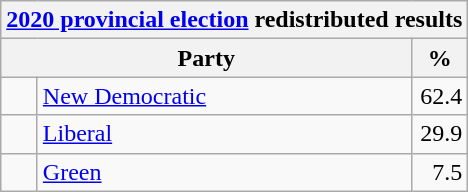<table class="wikitable">
<tr>
<th colspan="4"><a href='#'>2020 provincial election</a> redistributed results</th>
</tr>
<tr>
<th bgcolor="#DDDDFF" width="130px" colspan="2">Party</th>
<th bgcolor="#DDDDFF" width="30px">%</th>
</tr>
<tr>
<td> </td>
<td><a href='#'>New Democratic</a></td>
<td align=right>62.4</td>
</tr>
<tr>
<td> </td>
<td><a href='#'>Liberal</a></td>
<td align=right>29.9</td>
</tr>
<tr>
<td> </td>
<td><a href='#'>Green</a></td>
<td align=right>7.5</td>
</tr>
</table>
